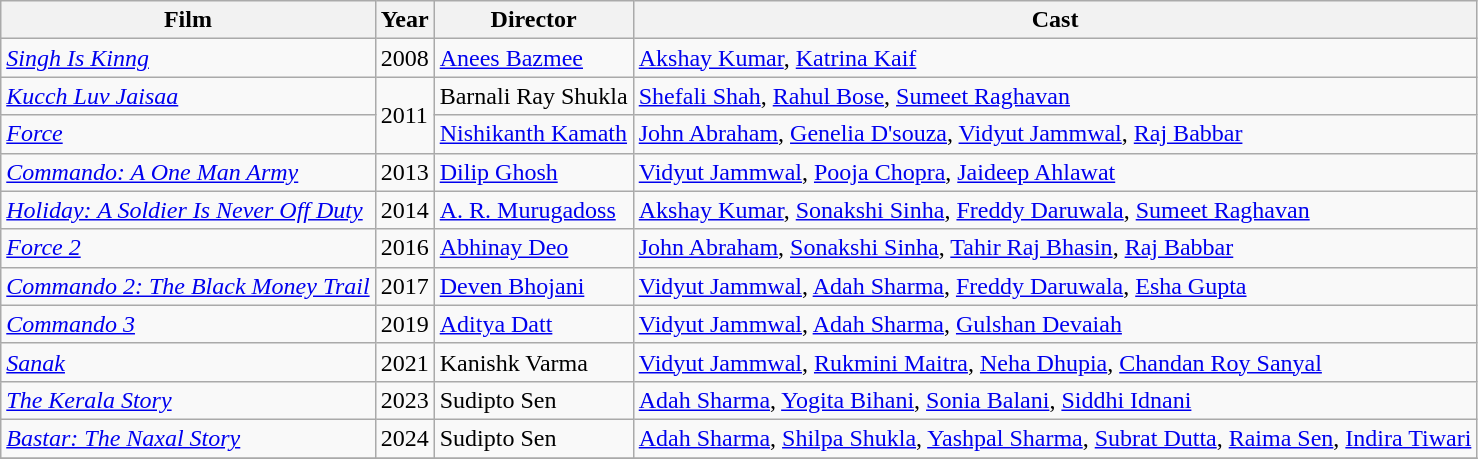<table class="wikitable">
<tr>
<th>Film</th>
<th>Year</th>
<th>Director</th>
<th>Cast</th>
</tr>
<tr>
<td><em><a href='#'>Singh Is Kinng</a></em></td>
<td>2008</td>
<td><a href='#'>Anees Bazmee</a></td>
<td><a href='#'>Akshay Kumar</a>, <a href='#'>Katrina Kaif</a></td>
</tr>
<tr>
<td><em><a href='#'>Kucch Luv Jaisaa</a></em></td>
<td rowspan="2">2011</td>
<td>Barnali Ray Shukla</td>
<td><a href='#'>Shefali Shah</a>, <a href='#'>Rahul Bose</a>, <a href='#'>Sumeet Raghavan</a></td>
</tr>
<tr>
<td><em><a href='#'>Force</a></em></td>
<td><a href='#'>Nishikanth Kamath</a></td>
<td><a href='#'>John Abraham</a>, <a href='#'>Genelia D'souza</a>, <a href='#'>Vidyut Jammwal</a>, <a href='#'>Raj Babbar</a></td>
</tr>
<tr>
<td><em><a href='#'>Commando: A One Man Army</a></em></td>
<td>2013</td>
<td><a href='#'>Dilip Ghosh</a></td>
<td><a href='#'>Vidyut Jammwal</a>, <a href='#'>Pooja Chopra</a>, <a href='#'>Jaideep Ahlawat</a></td>
</tr>
<tr>
<td><em><a href='#'>Holiday: A Soldier Is Never Off Duty</a></em></td>
<td>2014</td>
<td><a href='#'>A. R. Murugadoss</a></td>
<td><a href='#'>Akshay Kumar</a>, <a href='#'>Sonakshi Sinha</a>, <a href='#'>Freddy Daruwala</a>, <a href='#'>Sumeet Raghavan</a></td>
</tr>
<tr>
<td><em><a href='#'>Force 2</a></em></td>
<td>2016</td>
<td><a href='#'>Abhinay Deo</a></td>
<td><a href='#'>John Abraham</a>, <a href='#'>Sonakshi Sinha</a>, <a href='#'>Tahir Raj Bhasin</a>, <a href='#'>Raj Babbar</a></td>
</tr>
<tr>
<td><em><a href='#'>Commando 2: The Black Money Trail</a></em></td>
<td>2017</td>
<td><a href='#'>Deven Bhojani</a></td>
<td><a href='#'>Vidyut Jammwal</a>, <a href='#'>Adah Sharma</a>, <a href='#'>Freddy Daruwala</a>, <a href='#'>Esha Gupta</a></td>
</tr>
<tr>
<td><em><a href='#'>Commando 3</a></em></td>
<td>2019</td>
<td><a href='#'>Aditya Datt</a></td>
<td><a href='#'>Vidyut Jammwal</a>, <a href='#'>Adah Sharma</a>, <a href='#'>Gulshan Devaiah</a></td>
</tr>
<tr>
<td><em><a href='#'>Sanak</a></em></td>
<td>2021</td>
<td>Kanishk Varma</td>
<td><a href='#'>Vidyut Jammwal</a>, <a href='#'>Rukmini Maitra</a>, <a href='#'>Neha Dhupia</a>, <a href='#'>Chandan Roy Sanyal</a></td>
</tr>
<tr>
<td><em><a href='#'>The Kerala Story</a></em></td>
<td>2023</td>
<td>Sudipto Sen</td>
<td><a href='#'>Adah Sharma</a>, <a href='#'>Yogita Bihani</a>, <a href='#'>Sonia Balani</a>, <a href='#'>Siddhi Idnani</a></td>
</tr>
<tr>
<td><em><a href='#'>Bastar: The Naxal Story</a></em></td>
<td>2024</td>
<td>Sudipto Sen</td>
<td><a href='#'>Adah Sharma</a>, <a href='#'>Shilpa Shukla</a>, <a href='#'>Yashpal Sharma</a>, <a href='#'>Subrat Dutta</a>, <a href='#'>Raima Sen</a>, <a href='#'>Indira Tiwari</a></td>
</tr>
<tr>
</tr>
</table>
